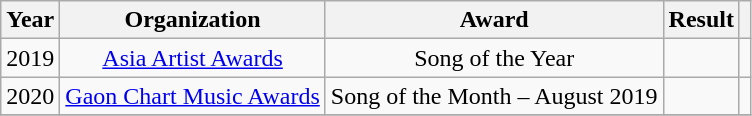<table class="wikitable sortable plainrowheaders" style="text-align:center">
<tr>
<th scope="col">Year</th>
<th scope="col">Organization</th>
<th scope="col">Award</th>
<th scope="col">Result</th>
<th class="unsortable"></th>
</tr>
<tr>
<td rowspan="1">2019</td>
<td align="center"><a href='#'>Asia Artist Awards</a></td>
<td rowspan="1">Song of the Year</td>
<td></td>
<td></td>
</tr>
<tr>
<td rowspan="1">2020</td>
<td align="center"><a href='#'>Gaon Chart Music Awards</a></td>
<td rowspan="1">Song of the Month – August 2019</td>
<td></td>
<td></td>
</tr>
<tr>
</tr>
</table>
